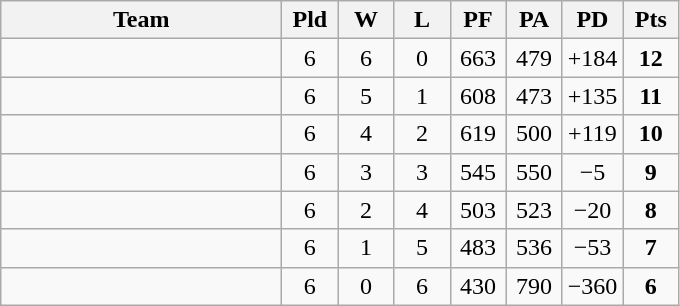<table class=wikitable style="text-align:center">
<tr>
<th width=180>Team</th>
<th width=30>Pld</th>
<th width=30>W</th>
<th width=30>L</th>
<th width=30>PF</th>
<th width=30>PA</th>
<th width=30>PD</th>
<th width=30>Pts</th>
</tr>
<tr>
<td align="left"></td>
<td>6</td>
<td>6</td>
<td>0</td>
<td>663</td>
<td>479</td>
<td>+184</td>
<td><strong>12</strong></td>
</tr>
<tr>
<td align="left"></td>
<td>6</td>
<td>5</td>
<td>1</td>
<td>608</td>
<td>473</td>
<td>+135</td>
<td><strong>11</strong></td>
</tr>
<tr>
<td align="left"></td>
<td>6</td>
<td>4</td>
<td>2</td>
<td>619</td>
<td>500</td>
<td>+119</td>
<td><strong>10</strong></td>
</tr>
<tr>
<td align="left"></td>
<td>6</td>
<td>3</td>
<td>3</td>
<td>545</td>
<td>550</td>
<td>−5</td>
<td><strong>9</strong></td>
</tr>
<tr>
<td align="left"></td>
<td>6</td>
<td>2</td>
<td>4</td>
<td>503</td>
<td>523</td>
<td>−20</td>
<td><strong>8</strong></td>
</tr>
<tr>
<td align="left"></td>
<td>6</td>
<td>1</td>
<td>5</td>
<td>483</td>
<td>536</td>
<td>−53</td>
<td><strong>7</strong></td>
</tr>
<tr>
<td align="left"></td>
<td>6</td>
<td>0</td>
<td>6</td>
<td>430</td>
<td>790</td>
<td>−360</td>
<td><strong>6</strong></td>
</tr>
</table>
